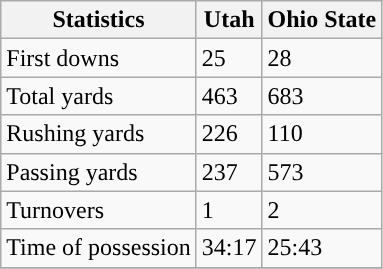<table class="wikitable">
<tr>
<th>Statistics</th>
<th>Utah</th>
<th>Ohio State</th>
</tr>
<tr>
<td>First downs</td>
<td>25</td>
<td>28</td>
</tr>
<tr>
<td>Total yards</td>
<td>463</td>
<td>683</td>
</tr>
<tr>
<td>Rushing yards</td>
<td>226</td>
<td>110</td>
</tr>
<tr>
<td>Passing yards</td>
<td>237</td>
<td>573</td>
</tr>
<tr>
<td>Turnovers</td>
<td>1</td>
<td>2</td>
</tr>
<tr>
<td>Time of possession</td>
<td>34:17</td>
<td>25:43</td>
</tr>
<tr>
</tr>
</table>
